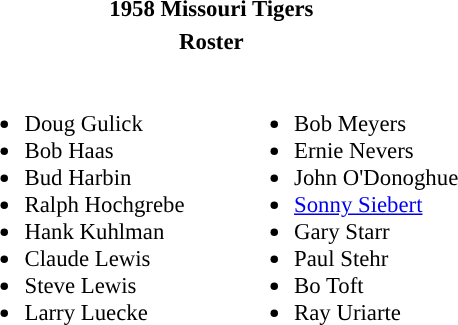<table class="toccolours" style="font-size:95%;">
<tr>
<th colspan="7">1958 Missouri Tigers</th>
</tr>
<tr>
<th colspan="7">Roster</th>
</tr>
<tr>
<td valign="top"><br><ul><li>Doug Gulick</li><li>Bob Haas</li><li>Bud Harbin</li><li>Ralph Hochgrebe</li><li>Hank Kuhlman</li><li>Claude Lewis</li><li>Steve Lewis</li><li>Larry Luecke</li></ul></td>
<td width="25px"></td>
<td valign="top"><br><ul><li>Bob Meyers</li><li>Ernie Nevers</li><li>John O'Donoghue</li><li><a href='#'>Sonny Siebert</a></li><li>Gary Starr</li><li>Paul Stehr</li><li>Bo Toft</li><li>Ray Uriarte</li></ul></td>
</tr>
</table>
